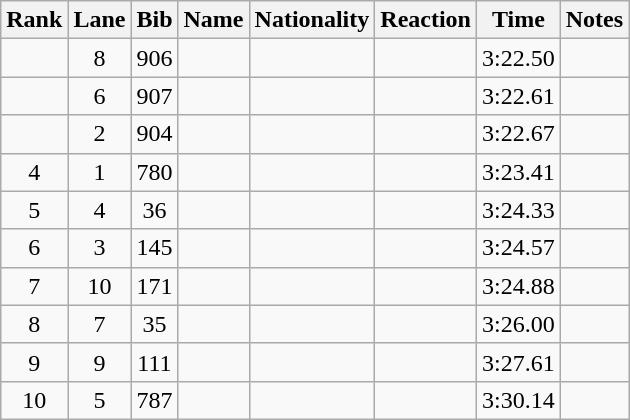<table class="wikitable sortable" style="text-align:center">
<tr>
<th>Rank</th>
<th>Lane</th>
<th>Bib</th>
<th>Name</th>
<th>Nationality</th>
<th>Reaction</th>
<th>Time</th>
<th>Notes</th>
</tr>
<tr>
<td></td>
<td>8</td>
<td>906</td>
<td align=left></td>
<td align=left></td>
<td></td>
<td>3:22.50</td>
<td></td>
</tr>
<tr>
<td></td>
<td>6</td>
<td>907</td>
<td align=left></td>
<td align=left></td>
<td></td>
<td>3:22.61</td>
<td></td>
</tr>
<tr>
<td></td>
<td>2</td>
<td>904</td>
<td align=left></td>
<td align=left></td>
<td></td>
<td>3:22.67</td>
<td></td>
</tr>
<tr>
<td>4</td>
<td>1</td>
<td>780</td>
<td align=left></td>
<td align=left></td>
<td></td>
<td>3:23.41</td>
<td></td>
</tr>
<tr>
<td>5</td>
<td>4</td>
<td>36</td>
<td align=left></td>
<td align=left></td>
<td></td>
<td>3:24.33</td>
<td></td>
</tr>
<tr>
<td>6</td>
<td>3</td>
<td>145</td>
<td align=left></td>
<td align=left></td>
<td></td>
<td>3:24.57</td>
<td></td>
</tr>
<tr>
<td>7</td>
<td>10</td>
<td>171</td>
<td align=left></td>
<td align=left></td>
<td></td>
<td>3:24.88</td>
<td></td>
</tr>
<tr>
<td>8</td>
<td>7</td>
<td>35</td>
<td align=left></td>
<td align=left></td>
<td></td>
<td>3:26.00</td>
<td></td>
</tr>
<tr>
<td>9</td>
<td>9</td>
<td>111</td>
<td align=left></td>
<td align=left></td>
<td></td>
<td>3:27.61</td>
<td></td>
</tr>
<tr>
<td>10</td>
<td>5</td>
<td>787</td>
<td align=left></td>
<td align=left></td>
<td></td>
<td>3:30.14</td>
<td></td>
</tr>
</table>
